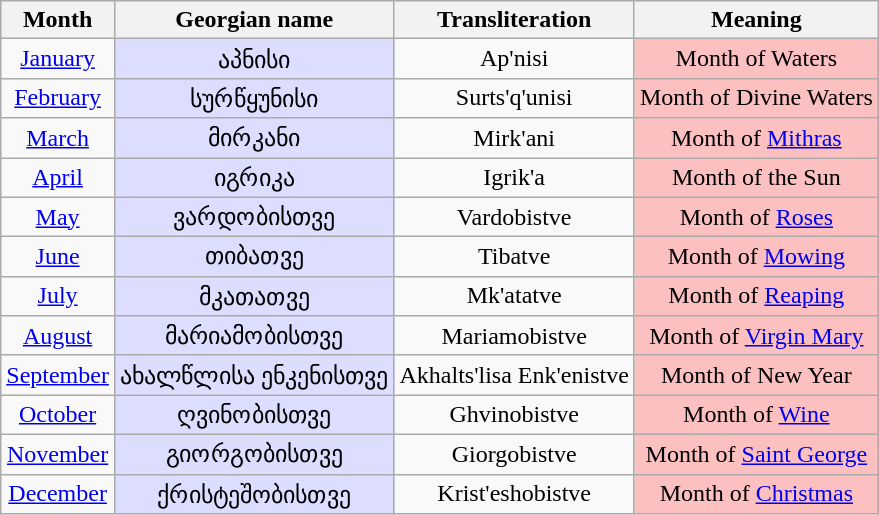<table class="wikitable">
<tr>
<th>Month</th>
<th>Georgian name</th>
<th>Transliteration</th>
<th>Meaning</th>
</tr>
<tr align=center>
<td><a href='#'>January</a></td>
<td bgcolor="#DDDDFF">აპნისი</td>
<td>Ap'nisi</td>
<td bgcolor="#FCC0C0">Month of Waters</td>
</tr>
<tr align=center>
<td><a href='#'>February</a></td>
<td bgcolor="#DDDDFF">სურწყუნისი</td>
<td>Surts'q'unisi</td>
<td bgcolor="#FCC0C0">Month of Divine Waters</td>
</tr>
<tr align=center>
<td><a href='#'>March</a></td>
<td bgcolor="#DDDDFF">მირკანი</td>
<td>Mirk'ani</td>
<td bgcolor="#FCC0C0">Month of <a href='#'>Mithras</a></td>
</tr>
<tr align=center>
<td><a href='#'>April</a></td>
<td bgcolor="#DDDDFF">იგრიკა</td>
<td>Igrik'a</td>
<td bgcolor="#FCC0C0">Month of the Sun</td>
</tr>
<tr align=center>
<td><a href='#'>May</a></td>
<td bgcolor="#DDDDFF">ვარდობისთვე</td>
<td>Vardobistve</td>
<td bgcolor="#FCC0C0">Month of <a href='#'>Roses</a></td>
</tr>
<tr align=center>
<td><a href='#'>June</a></td>
<td bgcolor="#DDDDFF">თიბათვე</td>
<td>Tibatve</td>
<td bgcolor="#FCC0C0">Month of <a href='#'>Mowing</a></td>
</tr>
<tr align=center>
<td><a href='#'>July</a></td>
<td bgcolor="#DDDDFF">მკათათვე</td>
<td>Mk'atatve</td>
<td bgcolor="#FCC0C0">Month of <a href='#'>Reaping</a></td>
</tr>
<tr align=center>
<td><a href='#'>August</a></td>
<td bgcolor="#DDDDFF">მარიამობისთვე</td>
<td>Mariamobistve</td>
<td bgcolor="#FCC0C0">Month of <a href='#'>Virgin Mary</a></td>
</tr>
<tr align=center>
<td><a href='#'>September</a></td>
<td bgcolor="#DDDDFF">ახალწლისა ენკენისთვე</td>
<td>Akhalts'lisa Enk'enistve</td>
<td bgcolor="#FCC0C0">Month of New Year</td>
</tr>
<tr align=center>
<td><a href='#'>October</a></td>
<td bgcolor="#DDDDFF">ღვინობისთვე</td>
<td>Ghvinobistve</td>
<td bgcolor="#FCC0C0">Month of <a href='#'>Wine</a></td>
</tr>
<tr align=center>
<td><a href='#'>November</a></td>
<td bgcolor="#DDDDFF">გიორგობისთვე</td>
<td>Giorgobistve</td>
<td bgcolor="#FCC0C0">Month of <a href='#'>Saint George</a></td>
</tr>
<tr align=center>
<td><a href='#'>December</a></td>
<td bgcolor="#DDDDFF">ქრისტეშობისთვე</td>
<td>Krist'eshobistve</td>
<td bgcolor="#FCC0C0">Month of <a href='#'>Christmas</a></td>
</tr>
</table>
